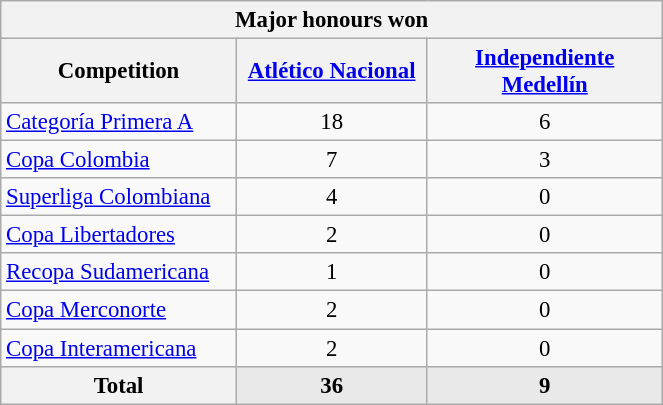<table class="wikitable" style="text-align:center;font-size:95%">
<tr>
<th colspan=3>Major honours won</th>
</tr>
<tr>
<th width="150">Competition</th>
<th width="120"><a href='#'>Atlético Nacional</a></th>
<th width="150"><a href='#'>Independiente Medellín</a></th>
</tr>
<tr>
<td align=left><a href='#'>Categoría Primera A</a></td>
<td>18</td>
<td>6</td>
</tr>
<tr>
<td align=left><a href='#'>Copa Colombia</a></td>
<td>7</td>
<td>3</td>
</tr>
<tr>
<td align=left><a href='#'>Superliga Colombiana</a></td>
<td>4</td>
<td>0</td>
</tr>
<tr>
<td align=left><a href='#'>Copa Libertadores</a></td>
<td>2</td>
<td>0</td>
</tr>
<tr>
<td align=left><a href='#'>Recopa Sudamericana</a></td>
<td>1</td>
<td>0</td>
</tr>
<tr>
<td align=left><a href='#'>Copa Merconorte</a></td>
<td>2</td>
<td>0</td>
</tr>
<tr>
<td align=left><a href='#'>Copa Interamericana</a></td>
<td>2</td>
<td>0</td>
</tr>
<tr bgcolor=E9E9E9>
<th>Total</th>
<td><strong>36</strong></td>
<td><strong>9</strong></td>
</tr>
</table>
